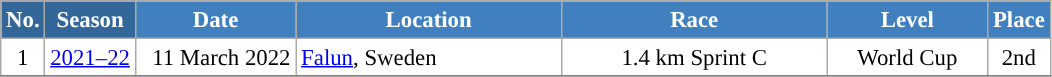<table class="wikitable sortable" style="font-size:95%; text-align:center; border:grey solid 1px; border-collapse:collapse; background:#ffffff;">
<tr style="background:#efefef;">
<th style="background-color:#369; color:white;">No.</th>
<th style="background-color:#369; color:white;">Season</th>
<th style="background-color:#4180be; color:white; width:100px;">Date</th>
<th style="background-color:#4180be; color:white; width:170px;">Location</th>
<th style="background-color:#4180be; color:white; width:170px;">Race</th>
<th style="background-color:#4180be; color:white; width:100px;">Level</th>
<th style="background-color:#4180be; color:white;">Place</th>
</tr>
<tr>
<td align=center>1</td>
<td rowspan="1" align="center"><a href='#'>2021–22</a></td>
<td align=right>11 March 2022</td>
<td align=left> <a href='#'>Falun</a>, Sweden</td>
<td>1.4 km Sprint C</td>
<td>World Cup</td>
<td>2nd</td>
</tr>
<tr>
</tr>
</table>
